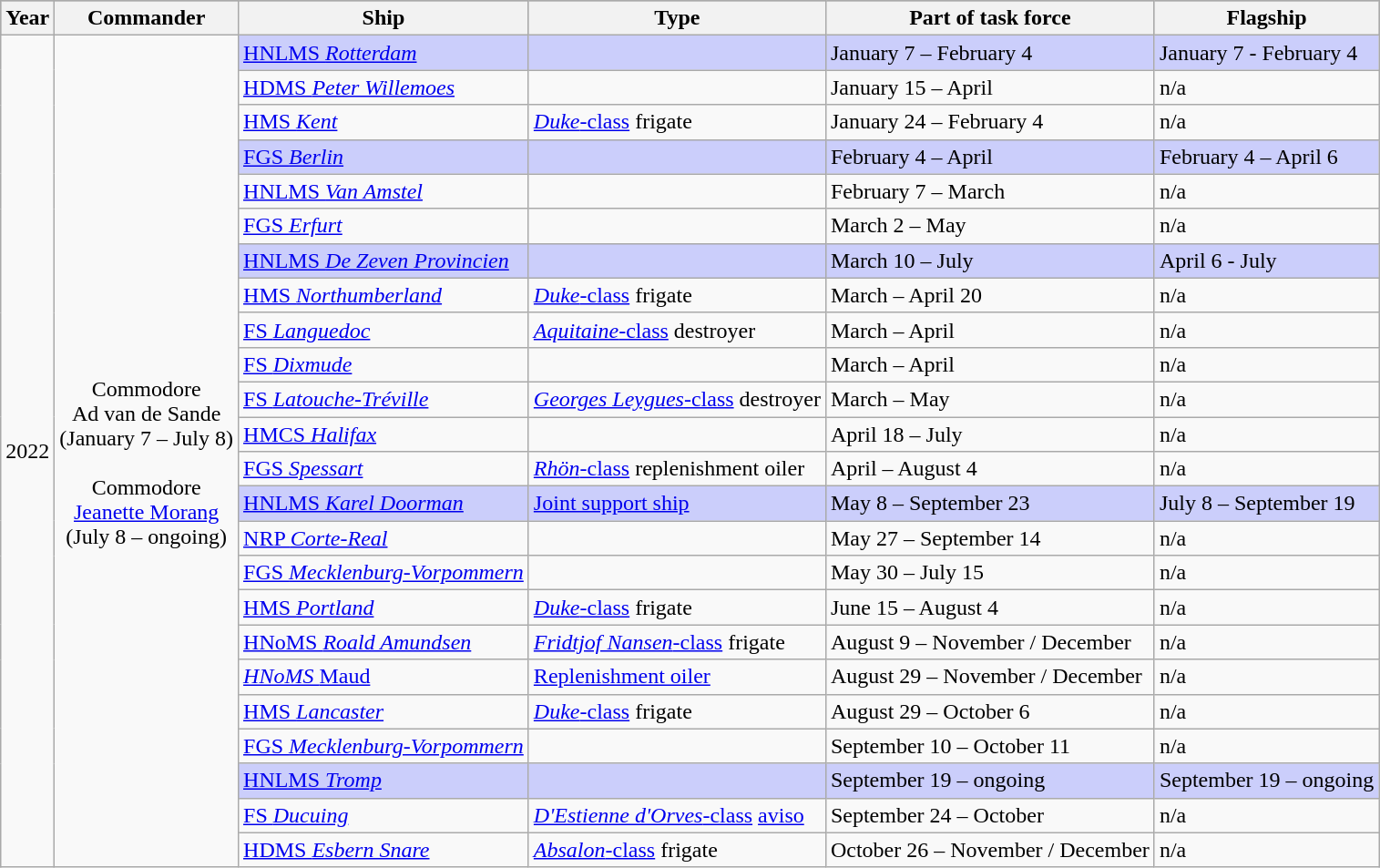<table class="wikitable">
<tr style="font-weight:bold; background-color:#9b9b9b;">
<th>Year</th>
<th>Commander</th>
<th>Ship</th>
<th>Type</th>
<th>Part of task force</th>
<th>Flagship</th>
</tr>
<tr>
<td rowspan="24" style="text-align:center;">2022<br></td>
<td rowspan="24" style="text-align:center;"><br>Commodore <br>Ad van de Sande <br>(January 7 – July 8)<br><br>Commodore <br><a href='#'>Jeanette Morang</a> <br>(July 8 – ongoing)</td>
<td style="background-color:#cbcefb;"> <a href='#'>HNLMS <em>Rotterdam</em></a></td>
<td style="background-color:#cbcefb;"></td>
<td style="background-color:#cbcefb;">January 7 – February 4</td>
<td style="background-color:#cbcefb;">January 7 - February 4</td>
</tr>
<tr>
<td> <a href='#'>HDMS <em>Peter Willemoes</em></a></td>
<td></td>
<td>January 15 – April</td>
<td>n/a</td>
</tr>
<tr>
<td> <a href='#'>HMS <em>Kent</em></a></td>
<td><a href='#'><em>Duke</em>-class</a> frigate</td>
<td>January 24 – February 4</td>
<td>n/a</td>
</tr>
<tr>
<td style="background-color:#cbcefb;"> <a href='#'>FGS <em>Berlin</em></a></td>
<td style="background-color:#cbcefb;"></td>
<td style="background-color:#cbcefb;">February 4 – April</td>
<td style="background-color:#cbcefb;">February 4 – April 6</td>
</tr>
<tr>
<td> <a href='#'>HNLMS <em>Van Amstel</em></a></td>
<td></td>
<td>February 7 – March</td>
<td>n/a</td>
</tr>
<tr>
<td> <a href='#'>FGS <em>Erfurt</em></a></td>
<td></td>
<td>March 2 – May</td>
<td>n/a</td>
</tr>
<tr>
<td style="background-color:#cbcefb;"> <a href='#'>HNLMS <em>De Zeven Provincien</em></a></td>
<td style="background-color:#cbcefb;"></td>
<td style="background-color:#cbcefb;">March 10 – July</td>
<td style="background-color:#cbcefb;">April 6 - July</td>
</tr>
<tr>
<td> <a href='#'>HMS <em>Northumberland</em></a></td>
<td><a href='#'><em>Duke</em>-class</a> frigate</td>
<td>March – April 20</td>
<td>n/a</td>
</tr>
<tr>
<td> <a href='#'>FS <em>Languedoc</em></a></td>
<td><a href='#'><em>Aquitaine</em>-class</a> destroyer</td>
<td>March – April</td>
<td>n/a</td>
</tr>
<tr>
<td> <a href='#'>FS <em>Dixmude</em></a></td>
<td></td>
<td>March – April</td>
<td>n/a</td>
</tr>
<tr>
<td> <a href='#'>FS <em>Latouche-Tréville</em></a></td>
<td><a href='#'><em>Georges Leygues</em>-class</a> destroyer</td>
<td>March – May</td>
<td>n/a</td>
</tr>
<tr>
<td> <a href='#'>HMCS <em>Halifax</em></a></td>
<td></td>
<td>April 18 – July</td>
<td>n/a</td>
</tr>
<tr>
<td> <a href='#'>FGS <em>Spessart</em></a></td>
<td><a href='#'><em>Rhön</em>-class</a> replenishment oiler</td>
<td>April – August 4</td>
<td>n/a</td>
</tr>
<tr>
<td style="background-color:#cbcefb;"> <a href='#'>HNLMS <em>Karel Doorman</em></a></td>
<td style="background-color:#cbcefb;"><a href='#'>Joint support ship</a></td>
<td style="background-color:#cbcefb;">May 8 – September 23</td>
<td style="background-color:#cbcefb;">July 8 – September 19</td>
</tr>
<tr>
<td> <a href='#'>NRP <em>Corte-Real</em></a></td>
<td></td>
<td>May 27 – September 14</td>
<td>n/a</td>
</tr>
<tr>
<td> <a href='#'>FGS <em>Mecklenburg-Vorpommern</em></a></td>
<td></td>
<td>May 30 – July 15</td>
<td>n/a</td>
</tr>
<tr>
<td> <a href='#'>HMS <em>Portland</em></a></td>
<td><a href='#'><em>Duke</em>-class</a> frigate</td>
<td>June 15 – August 4</td>
<td>n/a</td>
</tr>
<tr>
<td> <a href='#'>HNoMS <em>Roald Amundsen</em></a></td>
<td><a href='#'><em>Fridtjof Nansen</em>-class</a> frigate</td>
<td>August 9 – November / December</td>
<td>n/a</td>
</tr>
<tr>
<td> <em><a href='#'>HNoMS </em>Maud<em></a></em></td>
<td><a href='#'>Replenishment oiler</a></td>
<td>August 29 – November / December</td>
<td>n/a</td>
</tr>
<tr>
<td> <a href='#'>HMS <em>Lancaster</em></a></td>
<td><a href='#'><em>Duke</em>-class</a> frigate</td>
<td>August 29 – October 6</td>
<td>n/a</td>
</tr>
<tr>
<td> <a href='#'>FGS <em>Mecklenburg-Vorpommern</em></a></td>
<td></td>
<td>September 10 – October 11</td>
<td>n/a</td>
</tr>
<tr>
<td style="background-color:#cbcefb;"> <a href='#'>HNLMS <em>Tromp</em></a></td>
<td style="background-color:#cbcefb;"></td>
<td style="background-color:#cbcefb;">September 19 – ongoing</td>
<td style="background-color:#cbcefb;">September 19 – ongoing</td>
</tr>
<tr>
<td> <a href='#'>FS <em>Ducuing</em></a></td>
<td><a href='#'><em>D'Estienne d'Orves</em>-class</a> <a href='#'>aviso</a></td>
<td>September 24 – October</td>
<td>n/a</td>
</tr>
<tr>
<td> <a href='#'>HDMS <em>Esbern Snare</em></a></td>
<td><a href='#'><em>Absalon</em>-class</a> frigate</td>
<td>October 26 – November / December</td>
<td>n/a</td>
</tr>
</table>
